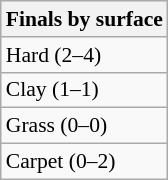<table class="wikitable" style="font-size:90%">
<tr bgcolor="#eeeeee">
<th>Finals by surface</th>
</tr>
<tr>
<td>Hard (2–4)</td>
</tr>
<tr>
<td>Clay (1–1)</td>
</tr>
<tr>
<td>Grass (0–0)</td>
</tr>
<tr>
<td>Carpet (0–2)</td>
</tr>
</table>
